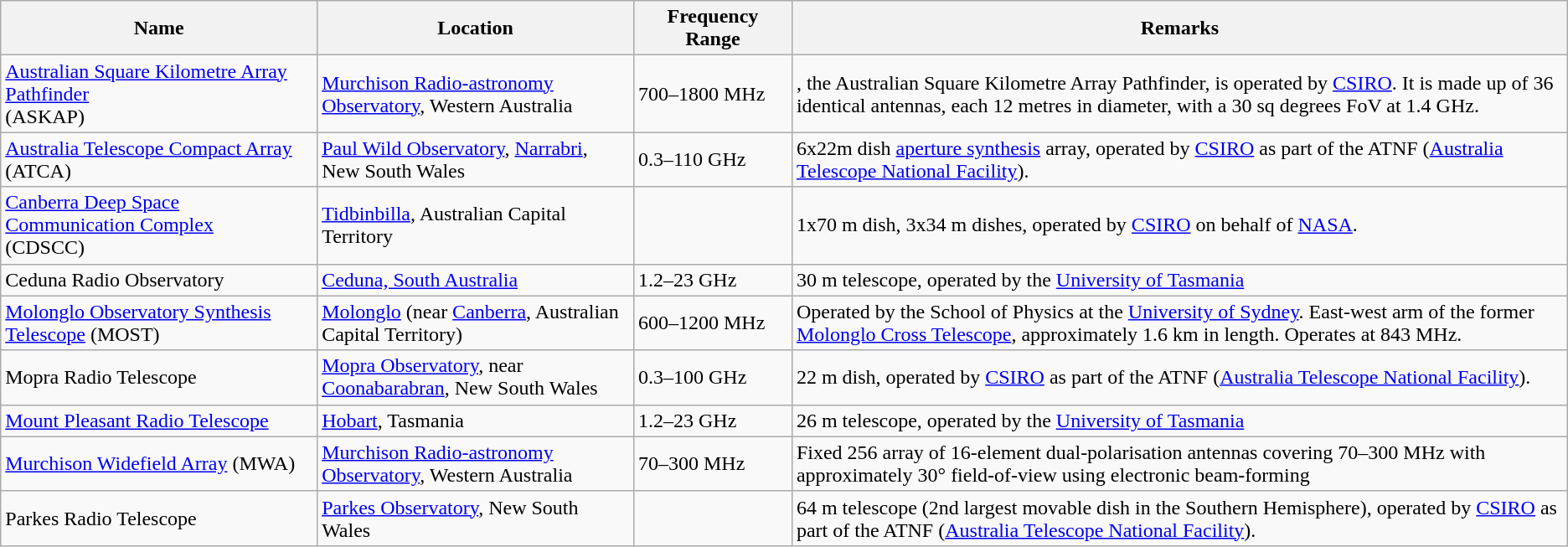<table class="wikitable">
<tr>
<th style="width:20%;">Name</th>
<th style="width:20%;">Location</th>
<th style="width:10%;">Frequency Range</th>
<th style="width:49%;">Remarks</th>
</tr>
<tr>
<td><a href='#'>Australian Square Kilometre Array Pathfinder</a> <br>(ASKAP)</td>
<td><a href='#'>Murchison Radio-astronomy Observatory</a>, Western Australia</td>
<td>700–1800 MHz</td>
<td>, the Australian Square Kilometre Array Pathfinder, is operated by <a href='#'>CSIRO</a>. It is made up of 36 identical antennas, each 12 metres in diameter, with a 30 sq degrees FoV at 1.4 GHz.</td>
</tr>
<tr>
<td><a href='#'>Australia Telescope Compact Array</a> <br>(ATCA)</td>
<td><a href='#'>Paul Wild Observatory</a>, <a href='#'>Narrabri</a>, New South Wales</td>
<td>0.3–110 GHz</td>
<td>6x22m dish <a href='#'>aperture synthesis</a> array, operated by <a href='#'>CSIRO</a> as part of the ATNF (<a href='#'>Australia Telescope National Facility</a>).</td>
</tr>
<tr>
<td><a href='#'>Canberra Deep Space Communication Complex</a> <br>(CDSCC)</td>
<td><a href='#'>Tidbinbilla</a>, Australian Capital Territory</td>
<td></td>
<td>1x70 m dish, 3x34 m dishes, operated by <a href='#'>CSIRO</a> on behalf of <a href='#'>NASA</a>.</td>
</tr>
<tr>
<td>Ceduna Radio Observatory</td>
<td><a href='#'>Ceduna, South Australia</a></td>
<td>1.2–23 GHz</td>
<td>30 m telescope, operated by the <a href='#'>University of Tasmania</a></td>
</tr>
<tr>
<td><a href='#'>Molonglo Observatory Synthesis Telescope</a> (MOST)</td>
<td><a href='#'>Molonglo</a> (near <a href='#'>Canberra</a>, Australian Capital Territory)</td>
<td>600–1200 MHz</td>
<td>Operated by the School of Physics at the <a href='#'>University of Sydney</a>. East-west arm of the former <a href='#'>Molonglo Cross Telescope</a>, approximately 1.6 km in length. Operates at 843 MHz.</td>
</tr>
<tr>
<td>Mopra Radio Telescope</td>
<td><a href='#'>Mopra Observatory</a>, near <a href='#'>Coonabarabran</a>, New South Wales</td>
<td>0.3–100 GHz</td>
<td>22 m dish, operated by <a href='#'>CSIRO</a> as part of the ATNF (<a href='#'>Australia Telescope National Facility</a>).</td>
</tr>
<tr>
<td><a href='#'>Mount Pleasant Radio Telescope</a></td>
<td><a href='#'>Hobart</a>, Tasmania</td>
<td>1.2–23 GHz</td>
<td>26 m telescope, operated by the <a href='#'>University of Tasmania</a></td>
</tr>
<tr>
<td><a href='#'>Murchison Widefield Array</a> (MWA)</td>
<td><a href='#'>Murchison Radio-astronomy Observatory</a>, Western Australia</td>
<td>70–300 MHz</td>
<td>Fixed 256 array of 16-element dual-polarisation antennas covering 70–300 MHz with approximately 30° field-of-view using electronic beam-forming</td>
</tr>
<tr>
<td>Parkes Radio Telescope</td>
<td><a href='#'>Parkes Observatory</a>, New South Wales</td>
<td></td>
<td>64 m telescope (2nd largest movable dish in the Southern Hemisphere), operated by <a href='#'>CSIRO</a> as part of the ATNF (<a href='#'>Australia Telescope National Facility</a>).</td>
</tr>
</table>
